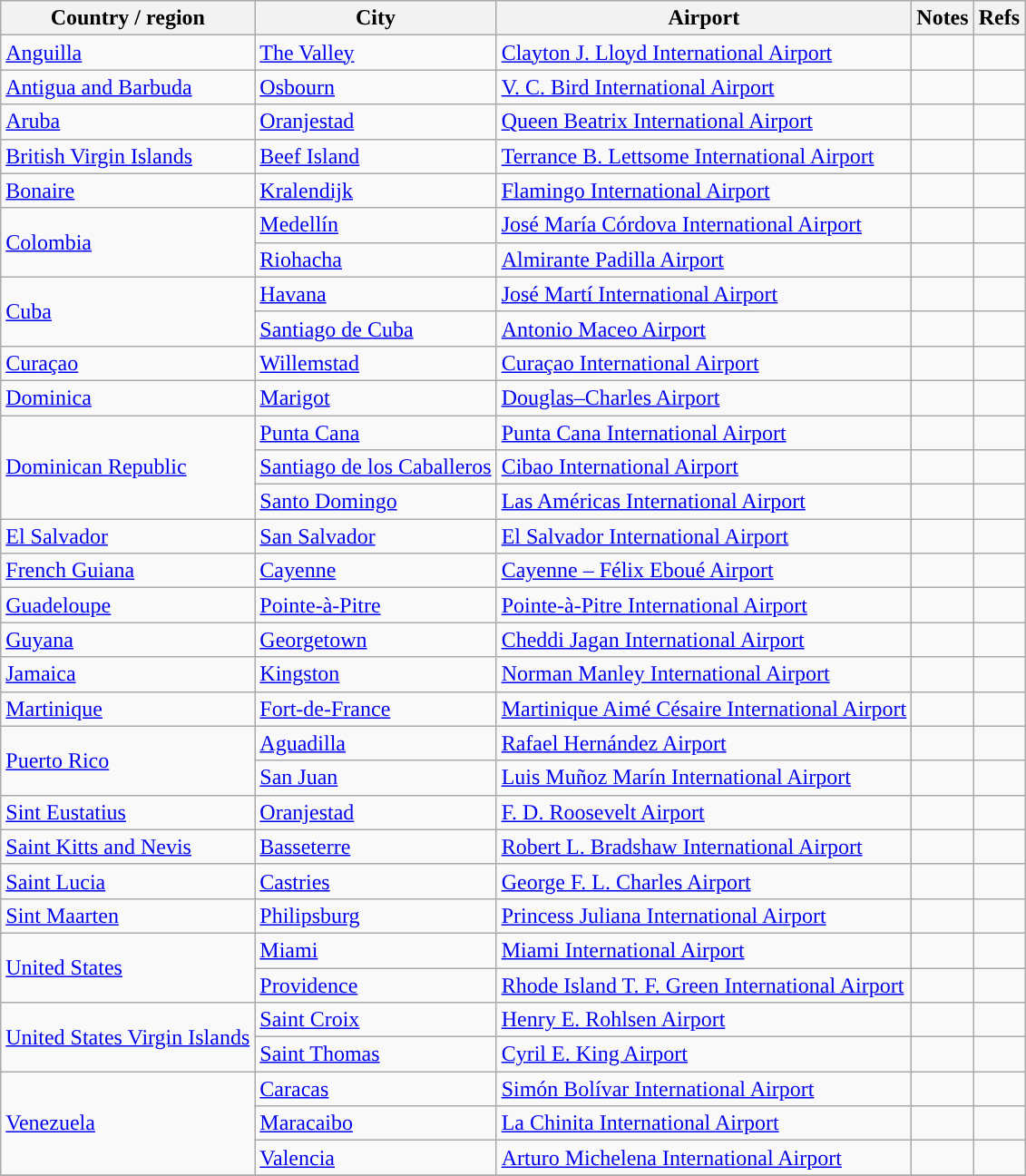<table class="sortable wikitable">
<tr>
<th>Country / region</th>
<th>City</th>
<th>Airport</th>
<th>Notes</th>
<th class="unsortable">Refs</th>
</tr>
<tr>
<td><a href='#'>Anguilla</a></td>
<td><a href='#'>The Valley</a></td>
<td><a href='#'>Clayton J. Lloyd International Airport</a></td>
<td align=center></td>
<td></td>
</tr>
<tr>
<td><a href='#'>Antigua and Barbuda</a></td>
<td><a href='#'>Osbourn</a></td>
<td><a href='#'>V. C. Bird International Airport</a></td>
<td align=center></td>
<td></td>
</tr>
<tr>
<td><a href='#'>Aruba</a></td>
<td><a href='#'>Oranjestad</a></td>
<td><a href='#'>Queen Beatrix International Airport</a></td>
<td align=center></td>
<td></td>
</tr>
<tr>
<td><a href='#'>British Virgin Islands</a></td>
<td><a href='#'>Beef Island</a></td>
<td><a href='#'>Terrance B. Lettsome International Airport</a></td>
<td></td>
<td></td>
</tr>
<tr>
<td><a href='#'>Bonaire</a></td>
<td><a href='#'>Kralendijk</a></td>
<td><a href='#'>Flamingo International Airport</a></td>
<td align=center></td>
<td></td>
</tr>
<tr>
<td rowspan=2><a href='#'>Colombia</a></td>
<td><a href='#'>Medellín</a></td>
<td><a href='#'>José María Córdova International Airport</a></td>
<td></td>
<td></td>
</tr>
<tr>
<td><a href='#'>Riohacha</a></td>
<td><a href='#'>Almirante Padilla Airport</a></td>
<td></td>
<td></td>
</tr>
<tr>
<td rowspan=2><a href='#'>Cuba</a></td>
<td><a href='#'>Havana</a></td>
<td><a href='#'>José Martí International Airport</a></td>
<td align=center></td>
<td></td>
</tr>
<tr>
<td><a href='#'>Santiago de Cuba</a></td>
<td><a href='#'>Antonio Maceo Airport</a></td>
<td align=center></td>
<td></td>
</tr>
<tr>
<td><a href='#'>Curaçao</a></td>
<td><a href='#'>Willemstad</a></td>
<td><a href='#'>Curaçao International Airport</a></td>
<td align=center></td>
<td></td>
</tr>
<tr>
<td><a href='#'>Dominica</a></td>
<td><a href='#'>Marigot</a></td>
<td><a href='#'>Douglas–Charles Airport</a></td>
<td></td>
<td align=center></td>
</tr>
<tr>
<td rowspan=3><a href='#'>Dominican Republic</a></td>
<td><a href='#'>Punta Cana</a></td>
<td><a href='#'>Punta Cana International Airport</a></td>
<td align=center></td>
<td></td>
</tr>
<tr>
<td><a href='#'>Santiago de los Caballeros</a></td>
<td><a href='#'>Cibao International Airport</a></td>
<td></td>
<td></td>
</tr>
<tr>
<td><a href='#'>Santo Domingo</a></td>
<td><a href='#'>Las Américas International Airport</a></td>
<td></td>
<td></td>
</tr>
<tr>
<td><a href='#'>El Salvador</a></td>
<td><a href='#'>San Salvador</a></td>
<td><a href='#'>El Salvador International Airport</a></td>
<td></td>
<td align=center></td>
</tr>
<tr>
<td><a href='#'>French Guiana</a></td>
<td><a href='#'>Cayenne</a></td>
<td><a href='#'>Cayenne – Félix Eboué Airport</a></td>
<td align=center></td>
<td></td>
</tr>
<tr>
<td><a href='#'>Guadeloupe</a></td>
<td><a href='#'>Pointe-à-Pitre</a></td>
<td><a href='#'>Pointe-à-Pitre International Airport</a></td>
<td></td>
<td align=center></td>
</tr>
<tr>
<td><a href='#'>Guyana</a></td>
<td><a href='#'>Georgetown</a></td>
<td><a href='#'>Cheddi Jagan International Airport</a></td>
<td></td>
<td align=center></td>
</tr>
<tr>
<td><a href='#'>Jamaica</a></td>
<td><a href='#'>Kingston</a></td>
<td><a href='#'>Norman Manley International Airport</a></td>
<td></td>
<td></td>
</tr>
<tr>
<td><a href='#'>Martinique</a></td>
<td><a href='#'>Fort-de-France</a></td>
<td><a href='#'>Martinique Aimé Césaire International Airport</a></td>
<td align=center></td>
<td></td>
</tr>
<tr>
<td rowspan=2><a href='#'>Puerto Rico</a></td>
<td><a href='#'>Aguadilla</a></td>
<td><a href='#'>Rafael Hernández Airport</a></td>
<td align=center></td>
<td align=center></td>
</tr>
<tr>
<td><a href='#'>San Juan</a></td>
<td><a href='#'>Luis Muñoz Marín International Airport</a></td>
<td align=center></td>
<td align=center></td>
</tr>
<tr>
<td><a href='#'>Sint Eustatius</a></td>
<td><a href='#'>Oranjestad</a></td>
<td><a href='#'>F. D. Roosevelt Airport</a></td>
<td></td>
<td></td>
</tr>
<tr>
<td><a href='#'>Saint Kitts and Nevis</a></td>
<td><a href='#'>Basseterre</a></td>
<td><a href='#'>Robert L. Bradshaw International Airport</a></td>
<td align=center></td>
<td></td>
</tr>
<tr>
<td><a href='#'>Saint Lucia</a></td>
<td><a href='#'>Castries</a></td>
<td><a href='#'>George F. L. Charles Airport</a></td>
<td></td>
<td></td>
</tr>
<tr>
<td><a href='#'>Sint Maarten</a></td>
<td><a href='#'>Philipsburg</a></td>
<td><a href='#'>Princess Juliana International Airport</a></td>
<td align=center></td>
<td></td>
</tr>
<tr>
<td rowspan=2><a href='#'>United States</a></td>
<td><a href='#'>Miami</a></td>
<td><a href='#'>Miami International Airport</a></td>
<td align=center></td>
<td align=center></td>
</tr>
<tr>
<td><a href='#'>Providence</a></td>
<td><a href='#'>Rhode Island T. F. Green International Airport</a></td>
<td></td>
<td align=center></td>
</tr>
<tr>
<td rowspan=2><a href='#'>United States Virgin Islands</a></td>
<td><a href='#'>Saint Croix</a></td>
<td><a href='#'>Henry E. Rohlsen Airport</a></td>
<td align=center></td>
<td align=center></td>
</tr>
<tr>
<td><a href='#'>Saint Thomas</a></td>
<td><a href='#'>Cyril E. King Airport</a></td>
<td align=center></td>
<td align=center></td>
</tr>
<tr>
<td rowspan=3><a href='#'>Venezuela</a></td>
<td><a href='#'>Caracas</a></td>
<td><a href='#'>Simón Bolívar International Airport</a></td>
<td></td>
<td align=center></td>
</tr>
<tr>
<td><a href='#'>Maracaibo</a></td>
<td><a href='#'>La Chinita International Airport</a></td>
<td></td>
<td align=center></td>
</tr>
<tr>
<td><a href='#'>Valencia</a></td>
<td><a href='#'>Arturo Michelena International Airport</a></td>
<td></td>
<td align=center></td>
</tr>
<tr>
</tr>
</table>
